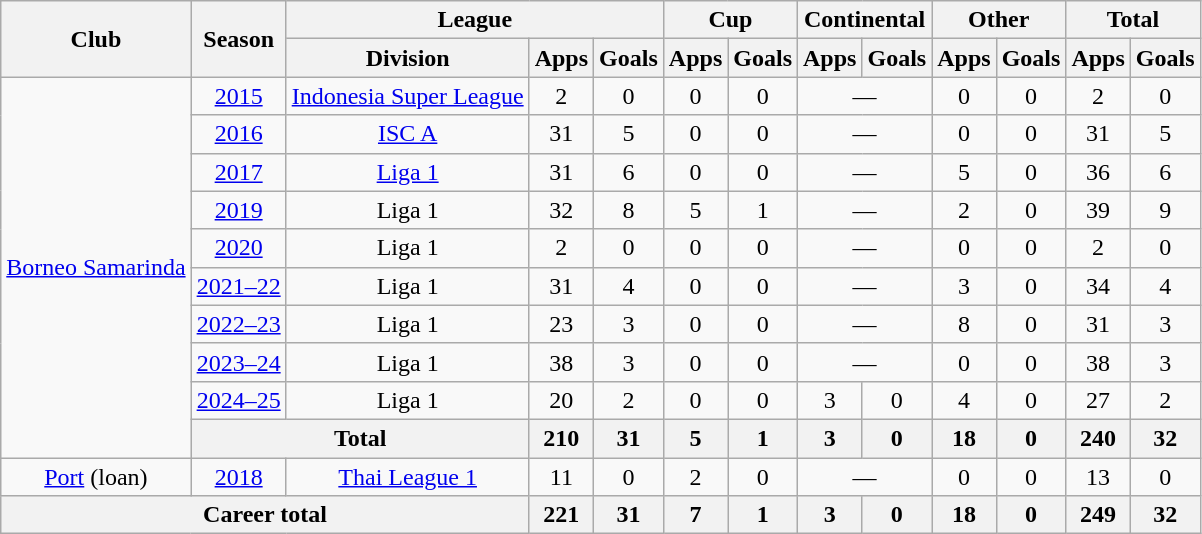<table class="wikitable" style="text-align:center">
<tr>
<th rowspan="2">Club</th>
<th rowspan="2">Season</th>
<th colspan="3">League</th>
<th colspan="2">Cup</th>
<th colspan="2">Continental</th>
<th colspan="2">Other</th>
<th colspan="2">Total</th>
</tr>
<tr>
<th>Division</th>
<th>Apps</th>
<th>Goals</th>
<th>Apps</th>
<th>Goals</th>
<th>Apps</th>
<th>Goals</th>
<th>Apps</th>
<th>Goals</th>
<th>Apps</th>
<th>Goals</th>
</tr>
<tr>
<td rowspan="10" valign="center"><a href='#'>Borneo Samarinda</a></td>
<td><a href='#'>2015</a></td>
<td><a href='#'>Indonesia Super League</a></td>
<td>2</td>
<td>0</td>
<td>0</td>
<td>0</td>
<td colspan=2>—</td>
<td>0</td>
<td>0</td>
<td>2</td>
<td>0</td>
</tr>
<tr>
<td><a href='#'>2016</a></td>
<td><a href='#'>ISC A</a></td>
<td>31</td>
<td>5</td>
<td>0</td>
<td>0</td>
<td colspan=2>—</td>
<td>0</td>
<td>0</td>
<td>31</td>
<td>5</td>
</tr>
<tr>
<td><a href='#'>2017</a></td>
<td rowspan="1" valign="center"><a href='#'>Liga 1</a></td>
<td>31</td>
<td>6</td>
<td>0</td>
<td>0</td>
<td colspan=2>—</td>
<td>5</td>
<td>0</td>
<td>36</td>
<td>6</td>
</tr>
<tr>
<td><a href='#'>2019</a></td>
<td rowspan="1" valign="center">Liga 1</td>
<td>32</td>
<td>8</td>
<td>5</td>
<td>1</td>
<td colspan=2>—</td>
<td>2</td>
<td>0</td>
<td>39</td>
<td>9</td>
</tr>
<tr>
<td><a href='#'>2020</a></td>
<td rowspan="1" valign="center">Liga 1</td>
<td>2</td>
<td>0</td>
<td>0</td>
<td>0</td>
<td colspan=2>—</td>
<td>0</td>
<td>0</td>
<td>2</td>
<td>0</td>
</tr>
<tr>
<td><a href='#'>2021–22</a></td>
<td rowspan="1" valign="center">Liga 1</td>
<td>31</td>
<td>4</td>
<td>0</td>
<td>0</td>
<td colspan=2>—</td>
<td>3</td>
<td>0</td>
<td>34</td>
<td>4</td>
</tr>
<tr>
<td><a href='#'>2022–23</a></td>
<td rowspan="1" valign="center">Liga 1</td>
<td>23</td>
<td>3</td>
<td>0</td>
<td>0</td>
<td colspan=2>—</td>
<td>8</td>
<td>0</td>
<td>31</td>
<td>3</td>
</tr>
<tr>
<td><a href='#'>2023–24</a></td>
<td>Liga 1</td>
<td>38</td>
<td>3</td>
<td>0</td>
<td>0</td>
<td colspan="2">—</td>
<td>0</td>
<td>0</td>
<td>38</td>
<td>3</td>
</tr>
<tr>
<td><a href='#'>2024–25</a></td>
<td>Liga 1</td>
<td>20</td>
<td>2</td>
<td>0</td>
<td>0</td>
<td>3</td>
<td>0</td>
<td>4</td>
<td>0</td>
<td>27</td>
<td>2</td>
</tr>
<tr>
<th colspan="2">Total</th>
<th>210</th>
<th>31</th>
<th>5</th>
<th>1</th>
<th>3</th>
<th>0</th>
<th>18</th>
<th>0</th>
<th>240</th>
<th>32</th>
</tr>
<tr>
<td rowspan="1" valign="center"><a href='#'>Port</a> (loan)</td>
<td><a href='#'>2018</a></td>
<td><a href='#'>Thai League 1</a></td>
<td>11</td>
<td>0</td>
<td>2</td>
<td>0</td>
<td colspan=2>—</td>
<td>0</td>
<td>0</td>
<td>13</td>
<td>0</td>
</tr>
<tr>
<th colspan="3">Career total</th>
<th>221</th>
<th>31</th>
<th>7</th>
<th>1</th>
<th>3</th>
<th>0</th>
<th>18</th>
<th>0</th>
<th>249</th>
<th>32</th>
</tr>
</table>
